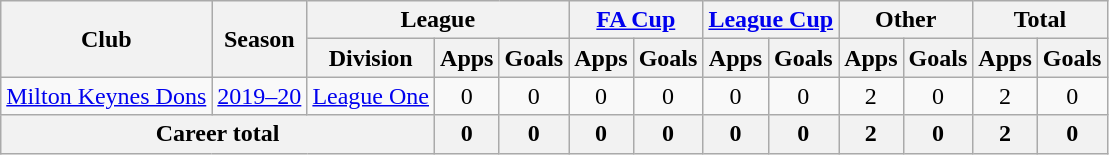<table class="wikitable" style="text-align: center">
<tr>
<th rowspan="2">Club</th>
<th rowspan="2">Season</th>
<th colspan="3">League</th>
<th colspan="2"><a href='#'>FA Cup</a></th>
<th colspan="2"><a href='#'>League Cup</a></th>
<th colspan="2">Other</th>
<th colspan="2">Total</th>
</tr>
<tr>
<th>Division</th>
<th>Apps</th>
<th>Goals</th>
<th>Apps</th>
<th>Goals</th>
<th>Apps</th>
<th>Goals</th>
<th>Apps</th>
<th>Goals</th>
<th>Apps</th>
<th>Goals</th>
</tr>
<tr>
<td><a href='#'>Milton Keynes Dons</a></td>
<td><a href='#'>2019–20</a></td>
<td><a href='#'>League One</a></td>
<td>0</td>
<td>0</td>
<td>0</td>
<td>0</td>
<td>0</td>
<td>0</td>
<td>2</td>
<td>0</td>
<td>2</td>
<td>0</td>
</tr>
<tr>
<th colspan="3">Career total</th>
<th>0</th>
<th>0</th>
<th>0</th>
<th>0</th>
<th>0</th>
<th>0</th>
<th>2</th>
<th>0</th>
<th>2</th>
<th>0</th>
</tr>
</table>
